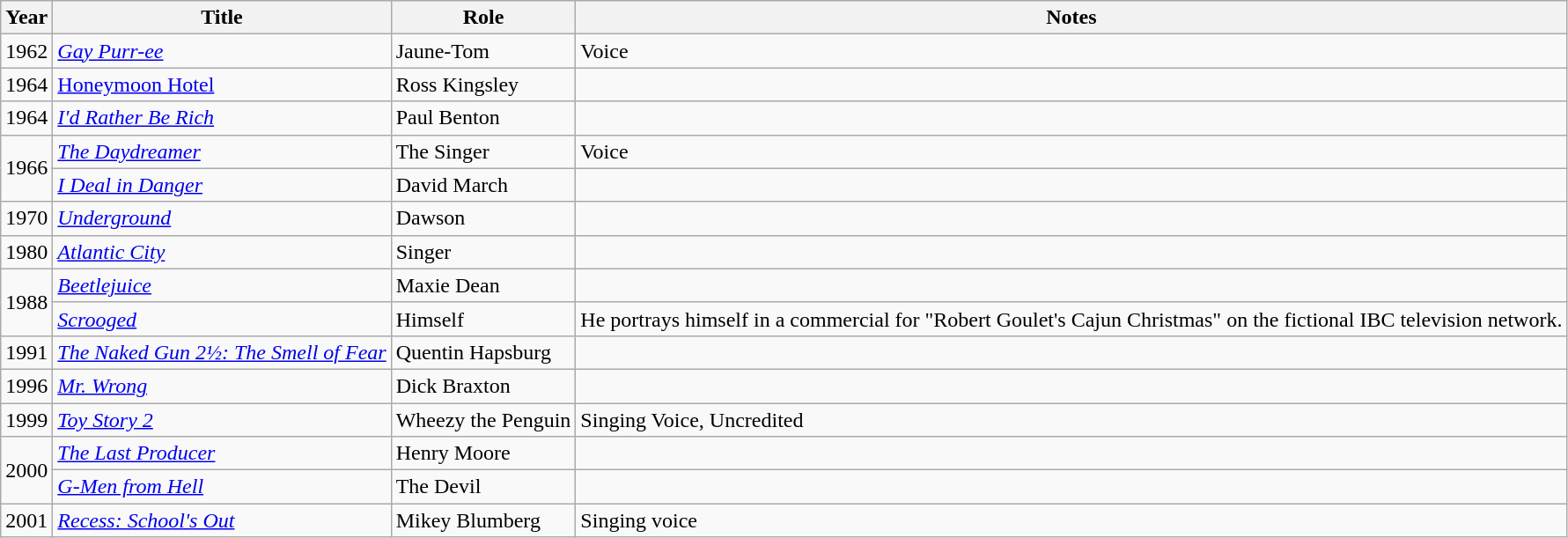<table class="wikitable sortable">
<tr>
<th>Year</th>
<th>Title</th>
<th>Role</th>
<th class="unsortable">Notes</th>
</tr>
<tr>
<td>1962</td>
<td><em><a href='#'>Gay Purr-ee</a></em></td>
<td>Jaune-Tom</td>
<td>Voice</td>
</tr>
<tr>
<td>1964</td>
<td><em><a href='#'></em>Honeymoon Hotel<em></a></em></td>
<td>Ross Kingsley</td>
<td></td>
</tr>
<tr>
<td>1964</td>
<td><em><a href='#'>I'd Rather Be Rich</a></em></td>
<td>Paul Benton</td>
<td></td>
</tr>
<tr>
<td rowspan=2>1966</td>
<td data-sort-value="Daydreamer, The"><em><a href='#'>The Daydreamer</a></em></td>
<td>The Singer</td>
<td>Voice</td>
</tr>
<tr>
<td><em><a href='#'>I Deal in Danger</a></em></td>
<td>David March</td>
<td></td>
</tr>
<tr>
<td>1970</td>
<td><em><a href='#'>Underground</a></em></td>
<td>Dawson</td>
<td></td>
</tr>
<tr>
<td>1980</td>
<td><em><a href='#'>Atlantic City</a></em></td>
<td>Singer</td>
<td></td>
</tr>
<tr>
<td rowspan=2>1988</td>
<td><em><a href='#'>Beetlejuice</a></em></td>
<td>Maxie Dean</td>
<td></td>
</tr>
<tr>
<td><em><a href='#'>Scrooged</a></em></td>
<td>Himself</td>
<td>He portrays himself in a commercial for "Robert Goulet's Cajun Christmas" on the fictional IBC television network.</td>
</tr>
<tr>
<td>1991</td>
<td data-sort-value="Naked Gun 2½: The Smell of Fear, The"><em><a href='#'>The Naked Gun 2½: The Smell of Fear</a></em></td>
<td>Quentin Hapsburg</td>
<td></td>
</tr>
<tr>
<td>1996</td>
<td><em><a href='#'>Mr. Wrong</a></em></td>
<td>Dick Braxton</td>
<td></td>
</tr>
<tr>
<td>1999</td>
<td><em><a href='#'>Toy Story 2</a></em></td>
<td>Wheezy the Penguin</td>
<td>Singing Voice, Uncredited</td>
</tr>
<tr>
<td rowspan=2>2000</td>
<td data-sort-value="Last Producer, The"><em><a href='#'>The Last Producer</a></em></td>
<td>Henry Moore</td>
<td></td>
</tr>
<tr>
<td><em><a href='#'>G-Men from Hell</a></em></td>
<td>The Devil</td>
<td></td>
</tr>
<tr>
<td>2001</td>
<td><em><a href='#'>Recess: School's Out</a></em></td>
<td>Mikey Blumberg</td>
<td>Singing voice</td>
</tr>
</table>
